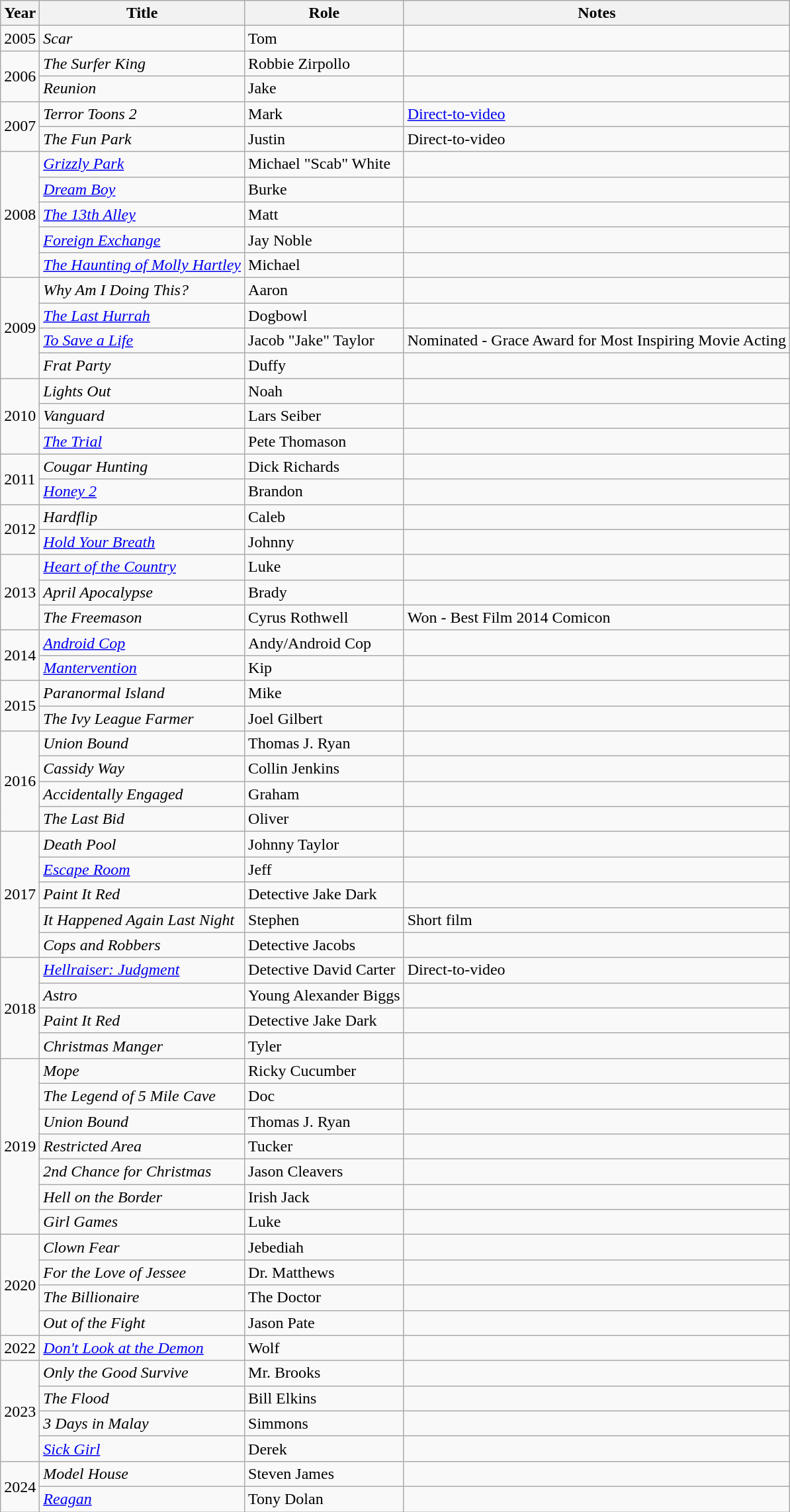<table class="wikitable sortable">
<tr>
<th>Year</th>
<th>Title</th>
<th>Role</th>
<th class="unsortable">Notes</th>
</tr>
<tr>
<td>2005</td>
<td><em>Scar</em></td>
<td>Tom</td>
<td></td>
</tr>
<tr>
<td rowspan="2">2006</td>
<td><em>The Surfer King</em></td>
<td>Robbie Zirpollo</td>
<td></td>
</tr>
<tr>
<td><em>Reunion</em></td>
<td>Jake</td>
<td></td>
</tr>
<tr>
<td rowspan="2">2007</td>
<td><em>Terror Toons 2</em></td>
<td>Mark</td>
<td><a href='#'>Direct-to-video</a></td>
</tr>
<tr>
<td><em>The Fun Park</em></td>
<td>Justin</td>
<td>Direct-to-video</td>
</tr>
<tr>
<td rowspan="5">2008</td>
<td><em><a href='#'>Grizzly Park</a></em></td>
<td>Michael "Scab" White</td>
<td></td>
</tr>
<tr>
<td><em><a href='#'>Dream Boy</a></em></td>
<td>Burke</td>
<td></td>
</tr>
<tr>
<td><em><a href='#'>The 13th Alley</a></em></td>
<td>Matt</td>
<td></td>
</tr>
<tr>
<td><em><a href='#'>Foreign Exchange</a></em></td>
<td>Jay Noble</td>
<td></td>
</tr>
<tr>
<td><em><a href='#'>The Haunting of Molly Hartley</a></em></td>
<td>Michael</td>
<td></td>
</tr>
<tr>
<td rowspan="4">2009</td>
<td><em>Why Am I Doing This?</em></td>
<td>Aaron</td>
<td></td>
</tr>
<tr>
<td><em><a href='#'>The Last Hurrah</a></em></td>
<td>Dogbowl</td>
<td></td>
</tr>
<tr>
<td><em><a href='#'>To Save a Life</a></em></td>
<td>Jacob "Jake" Taylor</td>
<td>Nominated - Grace Award for Most Inspiring Movie Acting</td>
</tr>
<tr>
<td><em>Frat Party</em></td>
<td>Duffy</td>
<td></td>
</tr>
<tr>
<td rowspan="3">2010</td>
<td><em>Lights Out</em></td>
<td>Noah</td>
<td></td>
</tr>
<tr>
<td><em>Vanguard</em></td>
<td>Lars Seiber</td>
<td></td>
</tr>
<tr>
<td><em><a href='#'>The Trial</a></em></td>
<td>Pete Thomason</td>
<td></td>
</tr>
<tr>
<td rowspan="2">2011</td>
<td><em>Cougar Hunting</em></td>
<td>Dick Richards</td>
<td></td>
</tr>
<tr>
<td><em><a href='#'>Honey 2</a></em></td>
<td>Brandon</td>
<td></td>
</tr>
<tr>
<td rowspan="2">2012</td>
<td><em>Hardflip</em></td>
<td>Caleb</td>
<td></td>
</tr>
<tr>
<td><em><a href='#'>Hold Your Breath</a></em></td>
<td>Johnny</td>
<td></td>
</tr>
<tr>
<td rowspan="3">2013</td>
<td><em><a href='#'>Heart of the Country</a></em></td>
<td>Luke</td>
<td></td>
</tr>
<tr>
<td><em>April Apocalypse</em></td>
<td>Brady</td>
<td></td>
</tr>
<tr>
<td><em>The Freemason</em></td>
<td>Cyrus Rothwell</td>
<td>Won - Best Film 2014 Comicon</td>
</tr>
<tr>
<td rowspan="2">2014</td>
<td><em><a href='#'>Android Cop</a></em></td>
<td>Andy/Android Cop</td>
<td></td>
</tr>
<tr>
<td><em><a href='#'>Mantervention</a></em></td>
<td>Kip</td>
<td></td>
</tr>
<tr>
<td rowspan="2">2015</td>
<td><em>Paranormal Island</em></td>
<td>Mike</td>
<td></td>
</tr>
<tr>
<td><em>The Ivy League Farmer</em></td>
<td>Joel Gilbert</td>
<td></td>
</tr>
<tr>
<td rowspan="4">2016</td>
<td><em>Union Bound</em></td>
<td>Thomas J. Ryan</td>
<td></td>
</tr>
<tr>
<td><em>Cassidy Way</em></td>
<td>Collin Jenkins</td>
<td></td>
</tr>
<tr>
<td><em>Accidentally Engaged</em></td>
<td>Graham</td>
<td></td>
</tr>
<tr>
<td><em>The Last Bid</em></td>
<td>Oliver</td>
<td></td>
</tr>
<tr>
<td rowspan="5">2017</td>
<td><em>Death Pool</em></td>
<td>Johnny Taylor</td>
<td></td>
</tr>
<tr>
<td><em><a href='#'>Escape Room</a></em></td>
<td>Jeff</td>
<td></td>
</tr>
<tr>
<td><em>Paint It Red</em></td>
<td>Detective Jake Dark</td>
<td></td>
</tr>
<tr>
<td><em>It Happened Again Last Night</em></td>
<td>Stephen</td>
<td>Short film</td>
</tr>
<tr>
<td><em>Cops and Robbers</em></td>
<td>Detective Jacobs</td>
<td></td>
</tr>
<tr>
<td rowspan="4">2018</td>
<td><em><a href='#'>Hellraiser: Judgment</a></em></td>
<td>Detective David Carter</td>
<td>Direct-to-video</td>
</tr>
<tr>
<td><em>Astro</em></td>
<td>Young Alexander Biggs</td>
<td></td>
</tr>
<tr>
<td><em>Paint It Red</em></td>
<td>Detective Jake Dark</td>
<td></td>
</tr>
<tr>
<td><em>Christmas Manger</em></td>
<td>Tyler</td>
<td></td>
</tr>
<tr>
<td rowspan="7">2019</td>
<td><em>Mope</em></td>
<td>Ricky Cucumber</td>
<td></td>
</tr>
<tr>
<td><em>The Legend of 5 Mile Cave</em></td>
<td>Doc</td>
<td></td>
</tr>
<tr>
<td><em>Union Bound</em></td>
<td>Thomas J. Ryan</td>
<td></td>
</tr>
<tr>
<td><em>Restricted Area</em></td>
<td>Tucker</td>
<td></td>
</tr>
<tr>
<td><em>2nd Chance for Christmas</em></td>
<td>Jason Cleavers</td>
<td></td>
</tr>
<tr>
<td><em>Hell on the Border</em></td>
<td>Irish Jack</td>
<td></td>
</tr>
<tr>
<td><em>Girl Games</em></td>
<td>Luke</td>
<td></td>
</tr>
<tr>
<td rowspan="4">2020</td>
<td><em>Clown Fear</em></td>
<td>Jebediah</td>
<td></td>
</tr>
<tr>
<td><em>For the Love of Jessee</em></td>
<td>Dr. Matthews</td>
<td></td>
</tr>
<tr>
<td><em>The Billionaire</em></td>
<td>The Doctor</td>
<td></td>
</tr>
<tr>
<td><em>Out of the Fight</em></td>
<td>Jason Pate</td>
<td></td>
</tr>
<tr>
<td>2022</td>
<td><em><a href='#'>Don't Look at the Demon</a></em></td>
<td>Wolf</td>
<td></td>
</tr>
<tr>
<td rowspan="4">2023</td>
<td><em>Only the Good Survive</em></td>
<td>Mr. Brooks</td>
<td></td>
</tr>
<tr>
<td><em>The Flood</em></td>
<td>Bill Elkins</td>
<td></td>
</tr>
<tr>
<td><em>3 Days in Malay</em></td>
<td>Simmons</td>
<td></td>
</tr>
<tr>
<td><em><a href='#'>Sick Girl</a></em></td>
<td>Derek</td>
<td></td>
</tr>
<tr>
<td rowspan="2">2024</td>
<td><em>Model House</em></td>
<td>Steven James</td>
<td></td>
</tr>
<tr>
<td><em><a href='#'>Reagan</a></em></td>
<td>Tony Dolan</td>
<td></td>
</tr>
</table>
